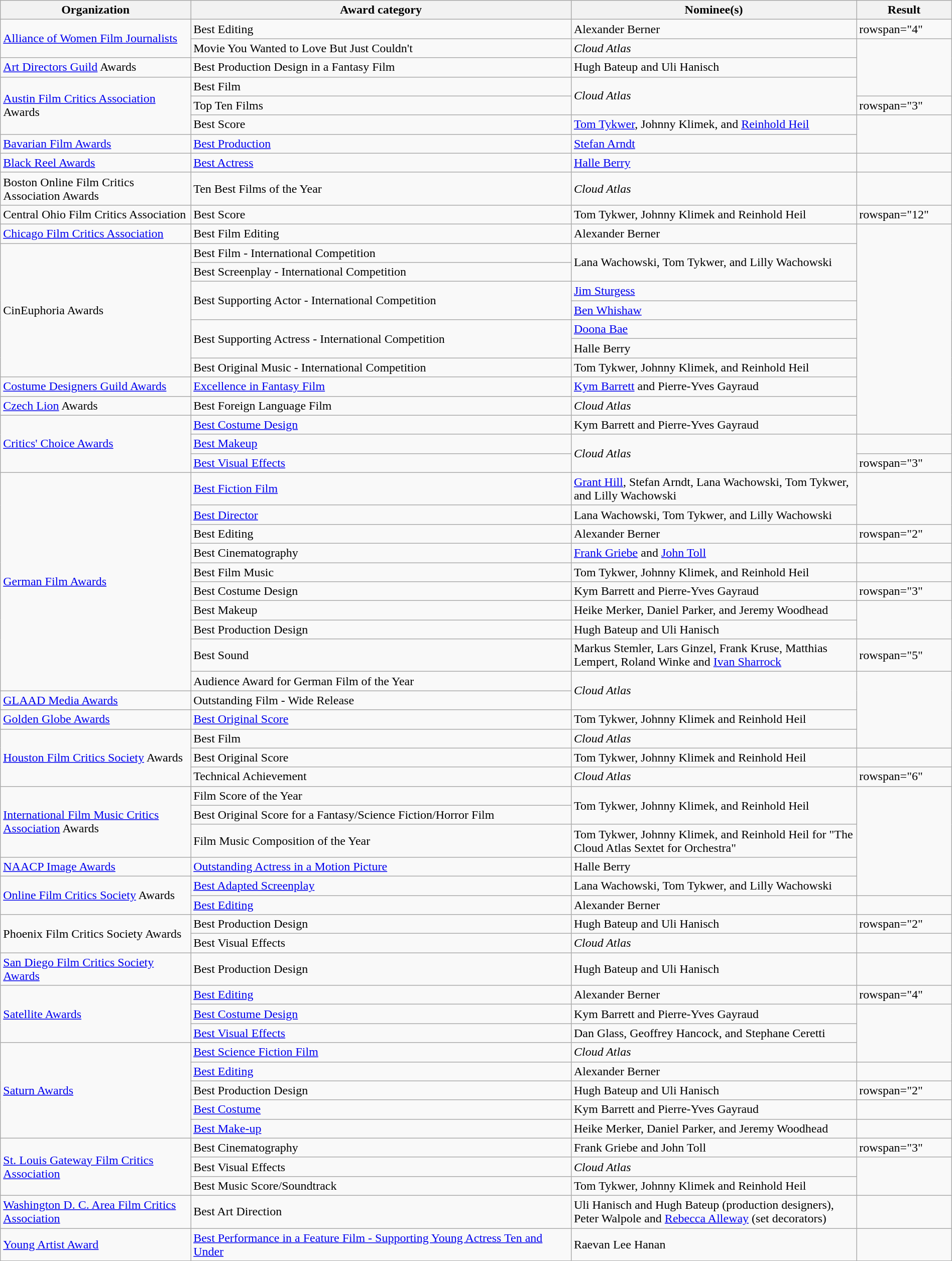<table class="wikitable" style="width:100%; border-spacing: 5px;">
<tr>
<th style="width:20%;">Organization</th>
<th style="width:40%;">Award category</th>
<th style="width:30%;">Nominee(s)</th>
<th style="width:10%;">Result</th>
</tr>
<tr>
<td rowspan="2"><a href='#'>Alliance of Women Film Journalists</a></td>
<td>Best Editing</td>
<td>Alexander Berner</td>
<td>rowspan="4" </td>
</tr>
<tr>
<td>Movie You Wanted to Love But Just Couldn't</td>
<td><em>Cloud Atlas</em></td>
</tr>
<tr>
<td><a href='#'>Art Directors Guild</a> Awards</td>
<td>Best Production Design in a Fantasy Film</td>
<td>Hugh Bateup and Uli Hanisch</td>
</tr>
<tr>
<td rowspan="3"><a href='#'>Austin Film Critics Association</a> Awards</td>
<td>Best Film</td>
<td rowspan=2><em>Cloud Atlas</em></td>
</tr>
<tr>
<td>Top Ten Films</td>
<td>rowspan="3" </td>
</tr>
<tr>
<td>Best Score</td>
<td><a href='#'>Tom Tykwer</a>, Johnny Klimek, and <a href='#'>Reinhold Heil</a></td>
</tr>
<tr>
<td><a href='#'>Bavarian Film Awards</a></td>
<td><a href='#'>Best Production</a></td>
<td><a href='#'>Stefan Arndt</a></td>
</tr>
<tr>
<td><a href='#'>Black Reel Awards</a></td>
<td><a href='#'>Best Actress</a></td>
<td><a href='#'>Halle Berry</a></td>
<td></td>
</tr>
<tr>
<td>Boston Online Film Critics Association Awards</td>
<td>Ten Best Films of the Year</td>
<td><em>Cloud Atlas</em></td>
<td></td>
</tr>
<tr>
<td>Central Ohio Film Critics Association</td>
<td>Best Score</td>
<td>Tom Tykwer, Johnny Klimek and Reinhold Heil</td>
<td>rowspan="12" </td>
</tr>
<tr>
<td><a href='#'>Chicago Film Critics Association</a></td>
<td>Best Film Editing</td>
<td>Alexander Berner</td>
</tr>
<tr>
<td rowspan="7">CinEuphoria Awards</td>
<td>Best Film - International Competition</td>
<td rowspan="2">Lana Wachowski, Tom Tykwer, and Lilly Wachowski</td>
</tr>
<tr>
<td>Best Screenplay - International Competition</td>
</tr>
<tr>
<td rowspan="2">Best Supporting Actor - International Competition</td>
<td><a href='#'>Jim Sturgess</a></td>
</tr>
<tr>
<td><a href='#'>Ben Whishaw</a></td>
</tr>
<tr>
<td rowspan="2">Best Supporting Actress - International Competition</td>
<td><a href='#'>Doona Bae</a></td>
</tr>
<tr>
<td>Halle Berry</td>
</tr>
<tr>
<td>Best Original Music - International Competition</td>
<td>Tom Tykwer, Johnny Klimek, and Reinhold Heil</td>
</tr>
<tr>
<td><a href='#'>Costume Designers Guild Awards</a></td>
<td><a href='#'>Excellence in Fantasy Film</a></td>
<td><a href='#'>Kym Barrett</a> and Pierre-Yves Gayraud</td>
</tr>
<tr>
<td><a href='#'>Czech Lion</a> Awards</td>
<td>Best Foreign Language Film</td>
<td><em>Cloud Atlas</em></td>
</tr>
<tr>
<td rowspan="3"><a href='#'>Critics' Choice Awards</a></td>
<td><a href='#'>Best Costume Design</a></td>
<td>Kym Barrett and Pierre-Yves Gayraud</td>
</tr>
<tr>
<td><a href='#'>Best Makeup</a></td>
<td rowspan="2"><em>Cloud Atlas</em></td>
<td></td>
</tr>
<tr>
<td><a href='#'>Best Visual Effects</a></td>
<td>rowspan="3" </td>
</tr>
<tr>
<td rowspan="10"><a href='#'>German Film Awards</a></td>
<td><a href='#'>Best Fiction Film</a></td>
<td><a href='#'>Grant Hill</a>, Stefan Arndt, Lana Wachowski, Tom Tykwer, and Lilly Wachowski</td>
</tr>
<tr>
<td><a href='#'>Best Director</a></td>
<td>Lana Wachowski, Tom Tykwer, and Lilly Wachowski</td>
</tr>
<tr>
<td>Best Editing</td>
<td>Alexander Berner</td>
<td>rowspan="2" </td>
</tr>
<tr>
<td>Best Cinematography</td>
<td><a href='#'>Frank Griebe</a> and <a href='#'>John Toll</a></td>
</tr>
<tr>
<td>Best Film Music</td>
<td>Tom Tykwer, Johnny Klimek, and Reinhold Heil</td>
<td></td>
</tr>
<tr>
<td>Best Costume Design</td>
<td>Kym Barrett and Pierre-Yves Gayraud</td>
<td>rowspan="3" </td>
</tr>
<tr>
<td>Best Makeup</td>
<td>Heike Merker, Daniel Parker, and Jeremy Woodhead</td>
</tr>
<tr>
<td>Best Production Design</td>
<td>Hugh Bateup and Uli Hanisch</td>
</tr>
<tr>
<td>Best Sound</td>
<td>Markus Stemler, Lars Ginzel, Frank Kruse, Matthias Lempert, Roland Winke and <a href='#'>Ivan Sharrock</a></td>
<td>rowspan="5" </td>
</tr>
<tr>
<td>Audience Award for German Film of the Year</td>
<td rowspan=2><em>Cloud Atlas</em></td>
</tr>
<tr>
<td><a href='#'>GLAAD Media Awards</a></td>
<td>Outstanding Film - Wide Release</td>
</tr>
<tr>
<td><a href='#'>Golden Globe Awards</a></td>
<td><a href='#'>Best Original Score</a></td>
<td>Tom Tykwer, Johnny Klimek and Reinhold Heil</td>
</tr>
<tr>
<td rowspan="3"><a href='#'>Houston Film Critics Society</a> Awards</td>
<td>Best Film</td>
<td><em>Cloud Atlas</em></td>
</tr>
<tr>
<td>Best Original Score</td>
<td>Tom Tykwer, Johnny Klimek and Reinhold Heil</td>
<td></td>
</tr>
<tr>
<td>Technical Achievement</td>
<td><em>Cloud Atlas</em></td>
<td>rowspan="6" </td>
</tr>
<tr>
<td rowspan="3"><a href='#'>International Film Music Critics Association</a> Awards</td>
<td>Film Score of the Year</td>
<td rowspan=2>Tom Tykwer, Johnny Klimek, and Reinhold Heil</td>
</tr>
<tr>
<td>Best Original Score for a Fantasy/Science Fiction/Horror Film</td>
</tr>
<tr>
<td>Film Music Composition of the Year</td>
<td>Tom Tykwer, Johnny Klimek, and Reinhold Heil for "The Cloud Atlas Sextet for Orchestra"</td>
</tr>
<tr>
<td><a href='#'>NAACP Image Awards</a></td>
<td><a href='#'>Outstanding Actress in a Motion Picture</a></td>
<td>Halle Berry</td>
</tr>
<tr>
<td rowspan=2><a href='#'>Online Film Critics Society</a> Awards</td>
<td><a href='#'>Best Adapted Screenplay</a></td>
<td>Lana Wachowski, Tom Tykwer, and Lilly Wachowski</td>
</tr>
<tr>
<td><a href='#'>Best Editing</a></td>
<td>Alexander Berner</td>
<td></td>
</tr>
<tr>
<td rowspan="2">Phoenix Film Critics Society Awards</td>
<td>Best Production Design</td>
<td>Hugh Bateup and Uli Hanisch</td>
<td>rowspan="2" </td>
</tr>
<tr>
<td>Best Visual Effects</td>
<td><em>Cloud Atlas</em></td>
</tr>
<tr>
<td><a href='#'>San Diego Film Critics Society Awards</a></td>
<td>Best Production Design</td>
<td>Hugh Bateup and Uli Hanisch</td>
<td></td>
</tr>
<tr>
<td rowspan="3"><a href='#'>Satellite Awards</a></td>
<td><a href='#'>Best Editing</a></td>
<td>Alexander Berner</td>
<td>rowspan="4" </td>
</tr>
<tr>
<td><a href='#'>Best Costume Design</a></td>
<td>Kym Barrett and Pierre-Yves Gayraud</td>
</tr>
<tr>
<td><a href='#'>Best Visual Effects</a></td>
<td>Dan Glass, Geoffrey Hancock, and Stephane Ceretti</td>
</tr>
<tr>
<td rowspan="5"><a href='#'>Saturn Awards</a></td>
<td><a href='#'>Best Science Fiction Film</a></td>
<td><em>Cloud Atlas</em></td>
</tr>
<tr>
<td><a href='#'>Best Editing</a></td>
<td>Alexander Berner</td>
<td></td>
</tr>
<tr>
<td>Best Production Design</td>
<td>Hugh Bateup and Uli Hanisch</td>
<td>rowspan="2" </td>
</tr>
<tr>
<td><a href='#'>Best Costume</a></td>
<td>Kym Barrett and Pierre-Yves Gayraud</td>
</tr>
<tr>
<td><a href='#'>Best Make-up</a></td>
<td>Heike Merker, Daniel Parker, and Jeremy Woodhead</td>
<td></td>
</tr>
<tr>
<td rowspan="3"><a href='#'>St. Louis Gateway Film Critics Association</a></td>
<td>Best Cinematography</td>
<td>Frank Griebe and John Toll</td>
<td>rowspan="3" </td>
</tr>
<tr>
<td>Best Visual Effects</td>
<td><em>Cloud Atlas</em></td>
</tr>
<tr>
<td>Best Music Score/Soundtrack</td>
<td>Tom Tykwer, Johnny Klimek and Reinhold Heil</td>
</tr>
<tr>
<td><a href='#'>Washington D. C. Area Film Critics Association</a></td>
<td>Best Art Direction</td>
<td>Uli Hanisch and Hugh Bateup (production designers), Peter Walpole and <a href='#'>Rebecca Alleway</a> (set decorators)</td>
<td></td>
</tr>
<tr>
<td><a href='#'>Young Artist Award</a></td>
<td><a href='#'>Best Performance in a Feature Film - Supporting Young Actress Ten and Under</a></td>
<td>Raevan Lee Hanan</td>
<td></td>
</tr>
</table>
